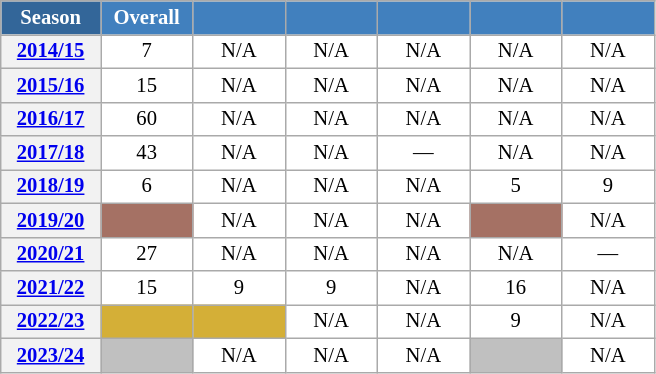<table class="wikitable" style="font-size:86%; text-align:center; border:grey solid 1px; border-collapse:collapse; background:#ffffff;">
<tr>
<th style="background-color:#369; color:white; width:60px;"> Season </th>
<th style="background-color:#4180be; color:white; width:55px;">Overall</th>
<th style="background-color:#4180be; color:white; width:55px;"></th>
<th style="background-color:#4180be; color:white; width:55px;"></th>
<th style="background-color:#4180be; color:white; width:55px;"></th>
<th style="background-color:#4180be; color:white; width:55px;"></th>
<th style="background-color:#4180be; color:white; width:55px;"></th>
</tr>
<tr>
<th scope=row align=center><a href='#'>2014/15</a></th>
<td align=center>7</td>
<td align=center>N/A</td>
<td align=center>N/A</td>
<td align=center>N/A</td>
<td align=center>N/A</td>
<td align=center>N/A</td>
</tr>
<tr>
<th scope=row align=center><a href='#'>2015/16</a></th>
<td align=center>15</td>
<td align=center>N/A</td>
<td align=center>N/A</td>
<td align=center>N/A</td>
<td align=center>N/A</td>
<td align=center>N/A</td>
</tr>
<tr>
<th scope=row align=center><a href='#'>2016/17</a></th>
<td align=center>60</td>
<td align=center>N/A</td>
<td align=center>N/A</td>
<td align=center>N/A</td>
<td align=center>N/A</td>
<td align=center>N/A</td>
</tr>
<tr>
<th scope=row align=center><a href='#'>2017/18</a></th>
<td align=center>43</td>
<td align=center>N/A</td>
<td align=center>N/A</td>
<td align=center>—</td>
<td align=center>N/A</td>
<td align=center>N/A</td>
</tr>
<tr>
<th scope=row align=center><a href='#'>2018/19</a></th>
<td align=center>6</td>
<td align=center>N/A</td>
<td align=center>N/A</td>
<td align=center>N/A</td>
<td align=center>5</td>
<td align=center>9</td>
</tr>
<tr>
<th scope=row align=center><a href='#'>2019/20</a></th>
<td align=center bgcolor=#a57164></td>
<td align=center>N/A</td>
<td align=center>N/A</td>
<td align=center>N/A</td>
<td align=center bgcolor=#a57164></td>
<td align=center>N/A</td>
</tr>
<tr>
<th scope=row align=center><a href='#'>2020/21</a></th>
<td align=center>27</td>
<td align=center>N/A</td>
<td align=center>N/A</td>
<td align=center>N/A</td>
<td align=center>N/A</td>
<td align=center>—</td>
</tr>
<tr>
<th scope=row align=center><a href='#'>2021/22</a></th>
<td align=center>15</td>
<td align=center>9</td>
<td align=center>9</td>
<td align=center>N/A</td>
<td align=center>16</td>
<td align=center>N/A</td>
</tr>
<tr>
<th scope=row align=center><a href='#'>2022/23</a></th>
<td align=center bgcolor=#D4AF37></td>
<td align=center bgcolor=#D4AF37></td>
<td align=center>N/A</td>
<td align=center>N/A</td>
<td align=center>9</td>
<td align=center>N/A</td>
</tr>
<tr>
<th scope=row align=center><a href='#'>2023/24</a></th>
<td align=center bgcolor=silver></td>
<td align=center>N/A</td>
<td align=center>N/A</td>
<td align=center>N/A</td>
<td align=center bgcolor=silver></td>
<td align=center>N/A</td>
</tr>
</table>
